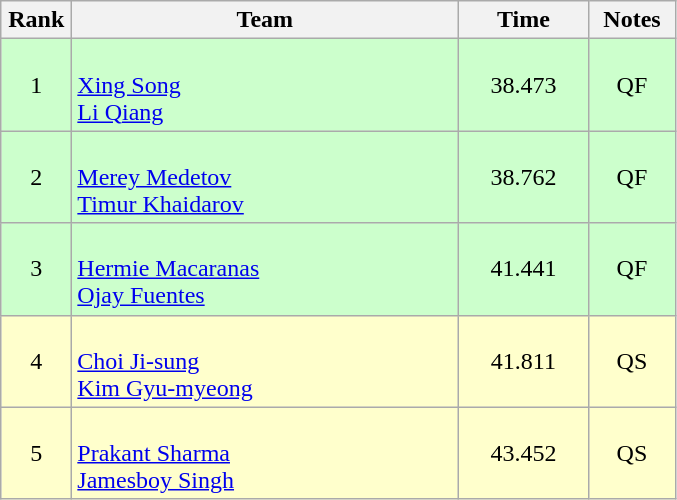<table class=wikitable style="text-align:center">
<tr>
<th width=40>Rank</th>
<th width=250>Team</th>
<th width=80>Time</th>
<th width=50>Notes</th>
</tr>
<tr bgcolor="ccffcc">
<td>1</td>
<td align=left><br><a href='#'>Xing Song</a><br><a href='#'>Li Qiang</a></td>
<td>38.473</td>
<td>QF</td>
</tr>
<tr bgcolor="ccffcc">
<td>2</td>
<td align=left><br><a href='#'>Merey Medetov</a><br><a href='#'>Timur Khaidarov</a></td>
<td>38.762</td>
<td>QF</td>
</tr>
<tr bgcolor="ccffcc">
<td>3</td>
<td align=left><br><a href='#'>Hermie Macaranas</a><br><a href='#'>Ojay Fuentes</a></td>
<td>41.441</td>
<td>QF</td>
</tr>
<tr bgcolor="#ffffcc">
<td>4</td>
<td align=left><br><a href='#'>Choi Ji-sung</a><br><a href='#'>Kim Gyu-myeong</a></td>
<td>41.811</td>
<td>QS</td>
</tr>
<tr bgcolor="#ffffcc">
<td>5</td>
<td align=left><br><a href='#'>Prakant Sharma</a><br><a href='#'>Jamesboy Singh</a></td>
<td>43.452</td>
<td>QS</td>
</tr>
</table>
